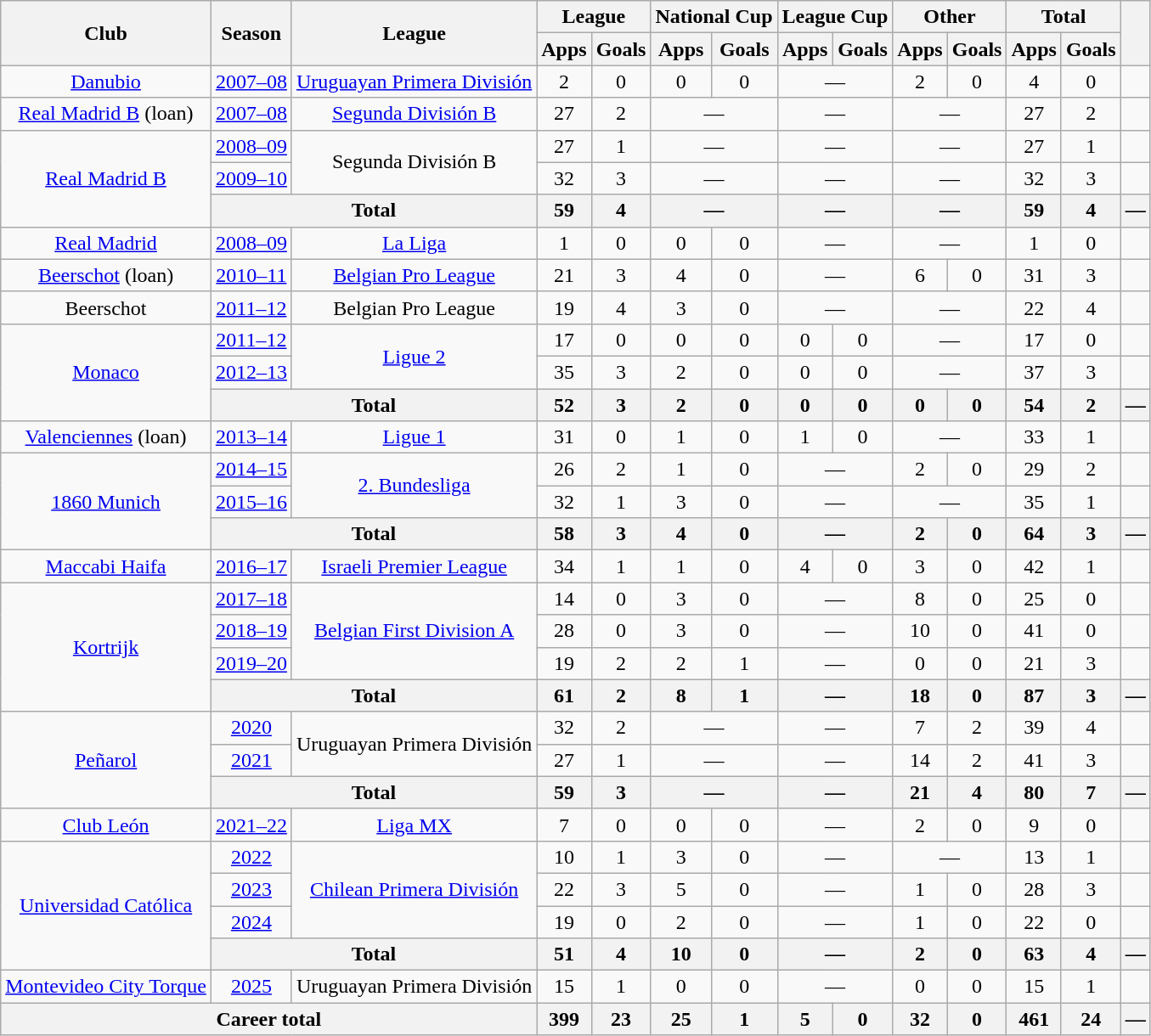<table class="wikitable" style="text-align: center">
<tr>
<th rowspan="2">Club</th>
<th rowspan="2">Season</th>
<th rowspan="2">League</th>
<th colspan="2">League</th>
<th colspan="2">National Cup</th>
<th colspan="2">League Cup</th>
<th colspan="2">Other</th>
<th colspan="2">Total</th>
<th rowspan="2"></th>
</tr>
<tr>
<th>Apps</th>
<th>Goals</th>
<th>Apps</th>
<th>Goals</th>
<th>Apps</th>
<th>Goals</th>
<th>Apps</th>
<th>Goals</th>
<th>Apps</th>
<th>Goals</th>
</tr>
<tr>
<td><a href='#'>Danubio</a></td>
<td><a href='#'>2007–08</a></td>
<td><a href='#'>Uruguayan Primera División</a></td>
<td>2</td>
<td>0</td>
<td>0</td>
<td>0</td>
<td colspan="2">—</td>
<td>2</td>
<td>0</td>
<td>4</td>
<td>0</td>
<td></td>
</tr>
<tr>
<td><a href='#'>Real Madrid B</a> (loan)</td>
<td><a href='#'>2007–08</a></td>
<td><a href='#'>Segunda División B</a></td>
<td>27</td>
<td>2</td>
<td colspan="2">—</td>
<td colspan="2">—</td>
<td colspan="2">—</td>
<td>27</td>
<td>2</td>
<td></td>
</tr>
<tr>
<td rowspan="3"><a href='#'>Real Madrid B</a></td>
<td><a href='#'>2008–09</a></td>
<td rowspan="2">Segunda División B</td>
<td>27</td>
<td>1</td>
<td colspan="2">—</td>
<td colspan="2">—</td>
<td colspan="2">—</td>
<td>27</td>
<td>1</td>
<td></td>
</tr>
<tr>
<td><a href='#'>2009–10</a></td>
<td>32</td>
<td>3</td>
<td colspan="2">—</td>
<td colspan="2">—</td>
<td colspan="2">—</td>
<td>32</td>
<td>3</td>
<td></td>
</tr>
<tr>
<th colspan="2">Total</th>
<th>59</th>
<th>4</th>
<th colspan="2">—</th>
<th colspan="2">—</th>
<th colspan="2">—</th>
<th>59</th>
<th>4</th>
<th>—</th>
</tr>
<tr>
<td><a href='#'>Real Madrid</a></td>
<td><a href='#'>2008–09</a></td>
<td><a href='#'>La Liga</a></td>
<td>1</td>
<td>0</td>
<td>0</td>
<td>0</td>
<td colspan="2">—</td>
<td colspan="2">—</td>
<td>1</td>
<td>0</td>
<td></td>
</tr>
<tr>
<td><a href='#'>Beerschot</a> (loan)</td>
<td><a href='#'>2010–11</a></td>
<td><a href='#'>Belgian Pro League</a></td>
<td>21</td>
<td>3</td>
<td>4</td>
<td>0</td>
<td colspan="2">—</td>
<td>6</td>
<td>0</td>
<td>31</td>
<td>3</td>
<td></td>
</tr>
<tr>
<td>Beerschot</td>
<td><a href='#'>2011–12</a></td>
<td>Belgian Pro League</td>
<td>19</td>
<td>4</td>
<td>3</td>
<td>0</td>
<td colspan="2">—</td>
<td colspan="2">—</td>
<td>22</td>
<td>4</td>
<td></td>
</tr>
<tr>
<td rowspan="3"><a href='#'>Monaco</a></td>
<td><a href='#'>2011–12</a></td>
<td rowspan="2"><a href='#'>Ligue 2</a></td>
<td>17</td>
<td>0</td>
<td>0</td>
<td>0</td>
<td>0</td>
<td>0</td>
<td colspan="2">—</td>
<td>17</td>
<td>0</td>
<td></td>
</tr>
<tr>
<td><a href='#'>2012–13</a></td>
<td>35</td>
<td>3</td>
<td>2</td>
<td>0</td>
<td>0</td>
<td>0</td>
<td colspan="2">—</td>
<td>37</td>
<td>3</td>
<td></td>
</tr>
<tr>
<th colspan="2">Total</th>
<th>52</th>
<th>3</th>
<th>2</th>
<th>0</th>
<th>0</th>
<th>0</th>
<th>0</th>
<th>0</th>
<th>54</th>
<th>2</th>
<th>—</th>
</tr>
<tr>
<td><a href='#'>Valenciennes</a> (loan)</td>
<td><a href='#'>2013–14</a></td>
<td><a href='#'>Ligue 1</a></td>
<td>31</td>
<td>0</td>
<td>1</td>
<td>0</td>
<td>1</td>
<td>0</td>
<td colspan="2">—</td>
<td>33</td>
<td>1</td>
<td></td>
</tr>
<tr>
<td rowspan="3"><a href='#'>1860 Munich</a></td>
<td><a href='#'>2014–15</a></td>
<td rowspan="2"><a href='#'>2. Bundesliga</a></td>
<td>26</td>
<td>2</td>
<td>1</td>
<td>0</td>
<td colspan="2">—</td>
<td>2</td>
<td>0</td>
<td>29</td>
<td>2</td>
<td></td>
</tr>
<tr>
<td><a href='#'>2015–16</a></td>
<td>32</td>
<td>1</td>
<td>3</td>
<td>0</td>
<td colspan="2">—</td>
<td colspan="2">—</td>
<td>35</td>
<td>1</td>
<td></td>
</tr>
<tr>
<th colspan="2">Total</th>
<th>58</th>
<th>3</th>
<th>4</th>
<th>0</th>
<th colspan="2">—</th>
<th>2</th>
<th>0</th>
<th>64</th>
<th>3</th>
<th>—</th>
</tr>
<tr>
<td><a href='#'>Maccabi Haifa</a></td>
<td><a href='#'>2016–17</a></td>
<td><a href='#'>Israeli Premier League</a></td>
<td>34</td>
<td>1</td>
<td>1</td>
<td>0</td>
<td>4</td>
<td>0</td>
<td>3</td>
<td>0</td>
<td>42</td>
<td>1</td>
<td></td>
</tr>
<tr>
<td rowspan="4"><a href='#'>Kortrijk</a></td>
<td><a href='#'>2017–18</a></td>
<td rowspan=3"><a href='#'>Belgian First Division A</a></td>
<td>14</td>
<td>0</td>
<td>3</td>
<td>0</td>
<td colspan="2">—</td>
<td>8</td>
<td>0</td>
<td>25</td>
<td>0</td>
<td></td>
</tr>
<tr>
<td><a href='#'>2018–19</a></td>
<td>28</td>
<td>0</td>
<td>3</td>
<td>0</td>
<td colspan="2">—</td>
<td>10</td>
<td>0</td>
<td>41</td>
<td>0</td>
<td></td>
</tr>
<tr>
<td><a href='#'>2019–20</a></td>
<td>19</td>
<td>2</td>
<td>2</td>
<td>1</td>
<td colspan="2">—</td>
<td>0</td>
<td>0</td>
<td>21</td>
<td>3</td>
<td></td>
</tr>
<tr>
<th colspan="2">Total</th>
<th>61</th>
<th>2</th>
<th>8</th>
<th>1</th>
<th colspan="2">—</th>
<th>18</th>
<th>0</th>
<th>87</th>
<th>3</th>
<th>—</th>
</tr>
<tr>
<td rowspan="3"><a href='#'>Peñarol</a></td>
<td><a href='#'>2020</a></td>
<td rowspan="2">Uruguayan Primera División</td>
<td>32</td>
<td>2</td>
<td colspan="2">—</td>
<td colspan="2">—</td>
<td>7</td>
<td>2</td>
<td>39</td>
<td>4</td>
<td></td>
</tr>
<tr>
<td><a href='#'>2021</a></td>
<td>27</td>
<td>1</td>
<td colspan="2">—</td>
<td colspan="2">—</td>
<td>14</td>
<td>2</td>
<td>41</td>
<td>3</td>
<td></td>
</tr>
<tr>
<th colspan="2">Total</th>
<th>59</th>
<th>3</th>
<th colspan="2">—</th>
<th colspan="2">—</th>
<th>21</th>
<th>4</th>
<th>80</th>
<th>7</th>
<th>—</th>
</tr>
<tr>
<td><a href='#'>Club León</a></td>
<td><a href='#'>2021–22</a></td>
<td><a href='#'>Liga MX</a></td>
<td>7</td>
<td>0</td>
<td>0</td>
<td>0</td>
<td colspan="2">—</td>
<td>2</td>
<td>0</td>
<td>9</td>
<td>0</td>
<td></td>
</tr>
<tr>
<td rowspan="4"><a href='#'>Universidad Católica</a></td>
<td><a href='#'>2022</a></td>
<td rowspan="3"><a href='#'>Chilean Primera División</a></td>
<td>10</td>
<td>1</td>
<td>3</td>
<td>0</td>
<td colspan="2">—</td>
<td colspan="2">—</td>
<td>13</td>
<td>1</td>
<td></td>
</tr>
<tr>
<td><a href='#'>2023</a></td>
<td>22</td>
<td>3</td>
<td>5</td>
<td>0</td>
<td colspan="2">—</td>
<td>1</td>
<td>0</td>
<td>28</td>
<td>3</td>
<td></td>
</tr>
<tr>
<td><a href='#'>2024</a></td>
<td>19</td>
<td>0</td>
<td>2</td>
<td>0</td>
<td colspan="2">—</td>
<td>1</td>
<td>0</td>
<td>22</td>
<td>0</td>
<td></td>
</tr>
<tr>
<th colspan="2">Total</th>
<th>51</th>
<th>4</th>
<th>10</th>
<th>0</th>
<th colspan="2">—</th>
<th>2</th>
<th>0</th>
<th>63</th>
<th>4</th>
<th>—</th>
</tr>
<tr>
<td><a href='#'>Montevideo City Torque</a></td>
<td><a href='#'>2025</a></td>
<td>Uruguayan Primera División</td>
<td>15</td>
<td>1</td>
<td>0</td>
<td>0</td>
<td colspan="2">—</td>
<td>0</td>
<td>0</td>
<td>15</td>
<td>1</td>
<td></td>
</tr>
<tr>
<th colspan="3">Career total</th>
<th>399</th>
<th>23</th>
<th>25</th>
<th>1</th>
<th>5</th>
<th>0</th>
<th>32</th>
<th>0</th>
<th>461</th>
<th>24</th>
<th>—</th>
</tr>
</table>
